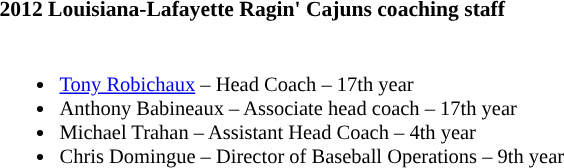<table class="toccolours" style="text-align: left; font-size:90%;">
<tr>
<th colspan="9">2012 Louisiana-Lafayette Ragin' Cajuns coaching staff</th>
</tr>
<tr>
<td style="font-size:95%; vertical-align:top;"><br><ul><li><a href='#'>Tony Robichaux</a> – Head Coach – 17th year</li><li>Anthony Babineaux – Associate head coach – 17th year</li><li>Michael Trahan – Assistant Head Coach – 4th year</li><li>Chris Domingue – Director of Baseball Operations – 9th year</li></ul></td>
</tr>
</table>
